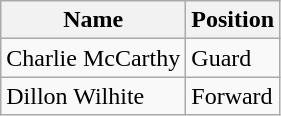<table class="wikitable">
<tr>
<th>Name</th>
<th>Position</th>
</tr>
<tr>
<td>Charlie McCarthy</td>
<td>Guard</td>
</tr>
<tr>
<td>Dillon Wilhite</td>
<td>Forward</td>
</tr>
</table>
